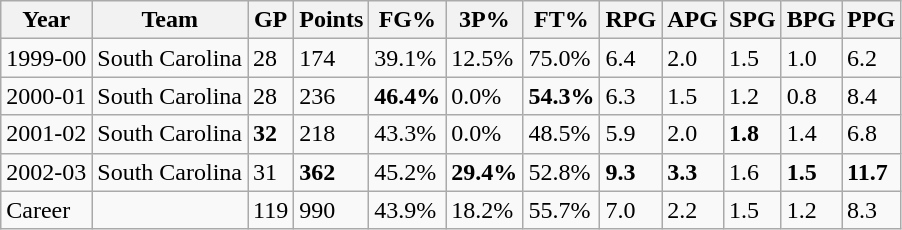<table class="wikitable">
<tr>
<th>Year</th>
<th>Team</th>
<th>GP</th>
<th>Points</th>
<th>FG%</th>
<th>3P%</th>
<th>FT%</th>
<th>RPG</th>
<th>APG</th>
<th>SPG</th>
<th>BPG</th>
<th>PPG</th>
</tr>
<tr>
<td>1999-00</td>
<td>South Carolina</td>
<td>28</td>
<td>174</td>
<td>39.1%</td>
<td>12.5%</td>
<td>75.0%</td>
<td>6.4</td>
<td>2.0</td>
<td>1.5</td>
<td>1.0</td>
<td>6.2</td>
</tr>
<tr>
<td>2000-01</td>
<td>South Carolina</td>
<td>28</td>
<td>236</td>
<td><strong>46.4%</strong></td>
<td>0.0%</td>
<td><strong>54.3%</strong></td>
<td>6.3</td>
<td>1.5</td>
<td>1.2</td>
<td>0.8</td>
<td>8.4</td>
</tr>
<tr>
<td>2001-02</td>
<td>South Carolina</td>
<td><strong>32</strong></td>
<td>218</td>
<td>43.3%</td>
<td>0.0%</td>
<td>48.5%</td>
<td>5.9</td>
<td>2.0</td>
<td><strong>1.8</strong></td>
<td>1.4</td>
<td>6.8</td>
</tr>
<tr>
<td>2002-03</td>
<td>South Carolina</td>
<td>31</td>
<td><strong>362</strong></td>
<td>45.2%</td>
<td><strong>29.4%</strong></td>
<td>52.8%</td>
<td><strong>9.3</strong></td>
<td><strong>3.3</strong></td>
<td>1.6</td>
<td><strong>1.5</strong></td>
<td><strong>11.7</strong></td>
</tr>
<tr>
<td>Career</td>
<td></td>
<td>119</td>
<td>990</td>
<td>43.9%</td>
<td>18.2%</td>
<td>55.7%</td>
<td>7.0</td>
<td>2.2</td>
<td>1.5</td>
<td>1.2</td>
<td>8.3</td>
</tr>
</table>
